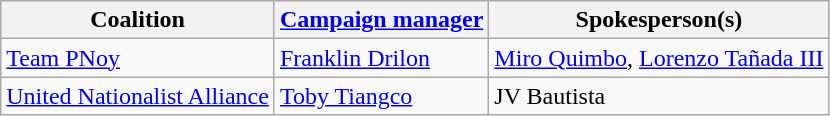<table class=wikitable>
<tr>
<th>Coalition</th>
<th><a href='#'>Campaign manager</a></th>
<th>Spokesperson(s) </th>
</tr>
<tr>
<td><a href='#'>Team PNoy</a></td>
<td><a href='#'>Franklin Drilon</a></td>
<td><a href='#'>Miro Quimbo</a>, <a href='#'>Lorenzo Tañada III</a></td>
</tr>
<tr>
<td><a href='#'>United Nationalist Alliance</a></td>
<td><a href='#'>Toby Tiangco</a></td>
<td>JV Bautista </td>
</tr>
</table>
